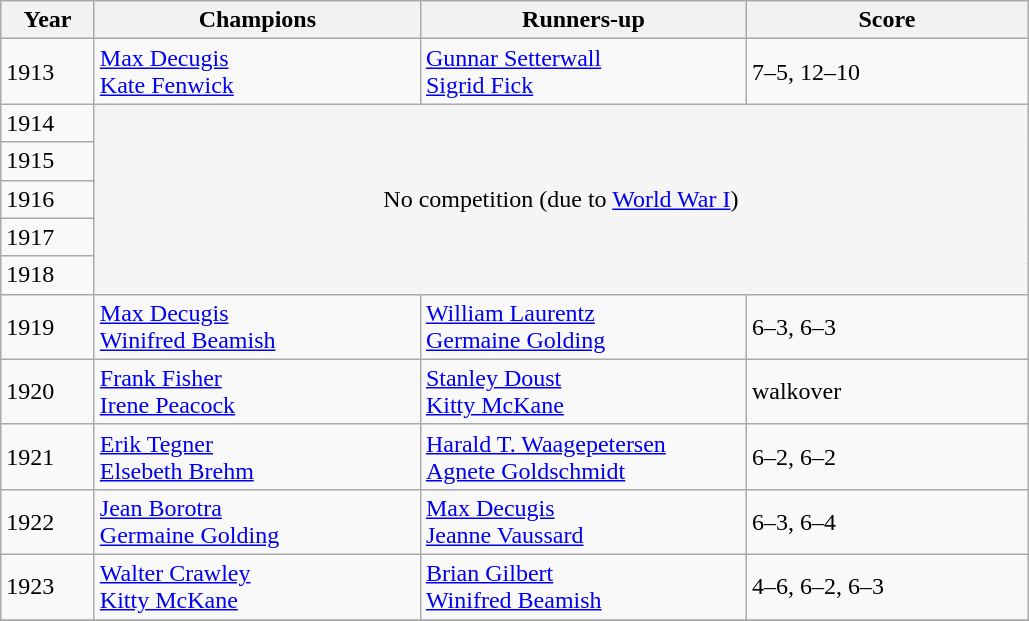<table class="wikitable">
<tr>
<th style="width:55px">Year</th>
<th style="width:210px">Champions</th>
<th style="width:210px">Runners-up</th>
<th style="width:180px" class="unsortable">Score</th>
</tr>
<tr>
<td>1913</td>
<td> <a href='#'>Max Decugis</a> <br>  <a href='#'>Kate Fenwick</a></td>
<td> <a href='#'>Gunnar Setterwall</a> <br>  <a href='#'>Sigrid Fick</a></td>
<td>7–5, 12–10</td>
</tr>
<tr>
<td>1914</td>
<td rowspan=5 colspan=3 align="center" bgcolor="#F5F5F5">No competition (due to <a href='#'>World War I</a>)</td>
</tr>
<tr>
<td>1915</td>
</tr>
<tr>
<td>1916</td>
</tr>
<tr>
<td>1917</td>
</tr>
<tr>
<td>1918</td>
</tr>
<tr>
<td>1919</td>
<td> <a href='#'>Max Decugis</a> <br>  <a href='#'>Winifred Beamish</a></td>
<td> <a href='#'>William Laurentz</a> <br>  <a href='#'>Germaine Golding</a></td>
<td>6–3, 6–3</td>
</tr>
<tr>
<td>1920</td>
<td> <a href='#'>Frank Fisher</a> <br>  <a href='#'>Irene Peacock</a></td>
<td> <a href='#'>Stanley Doust</a> <br>  <a href='#'>Kitty McKane</a></td>
<td>walkover</td>
</tr>
<tr>
<td>1921</td>
<td> <a href='#'>Erik Tegner</a> <br>  <a href='#'>Elsebeth Brehm</a></td>
<td> <a href='#'>Harald T. Waagepetersen</a> <br>  <a href='#'>Agnete Goldschmidt</a></td>
<td>6–2, 6–2</td>
</tr>
<tr>
<td>1922</td>
<td> <a href='#'>Jean Borotra</a> <br>  <a href='#'>Germaine Golding</a></td>
<td> <a href='#'>Max Decugis</a> <br>  <a href='#'>Jeanne Vaussard</a></td>
<td>6–3, 6–4</td>
</tr>
<tr>
<td>1923</td>
<td> <a href='#'>Walter Crawley</a> <br>  <a href='#'>Kitty McKane</a></td>
<td> <a href='#'>Brian Gilbert</a> <br>  <a href='#'>Winifred Beamish</a></td>
<td>4–6, 6–2, 6–3</td>
</tr>
<tr>
</tr>
</table>
